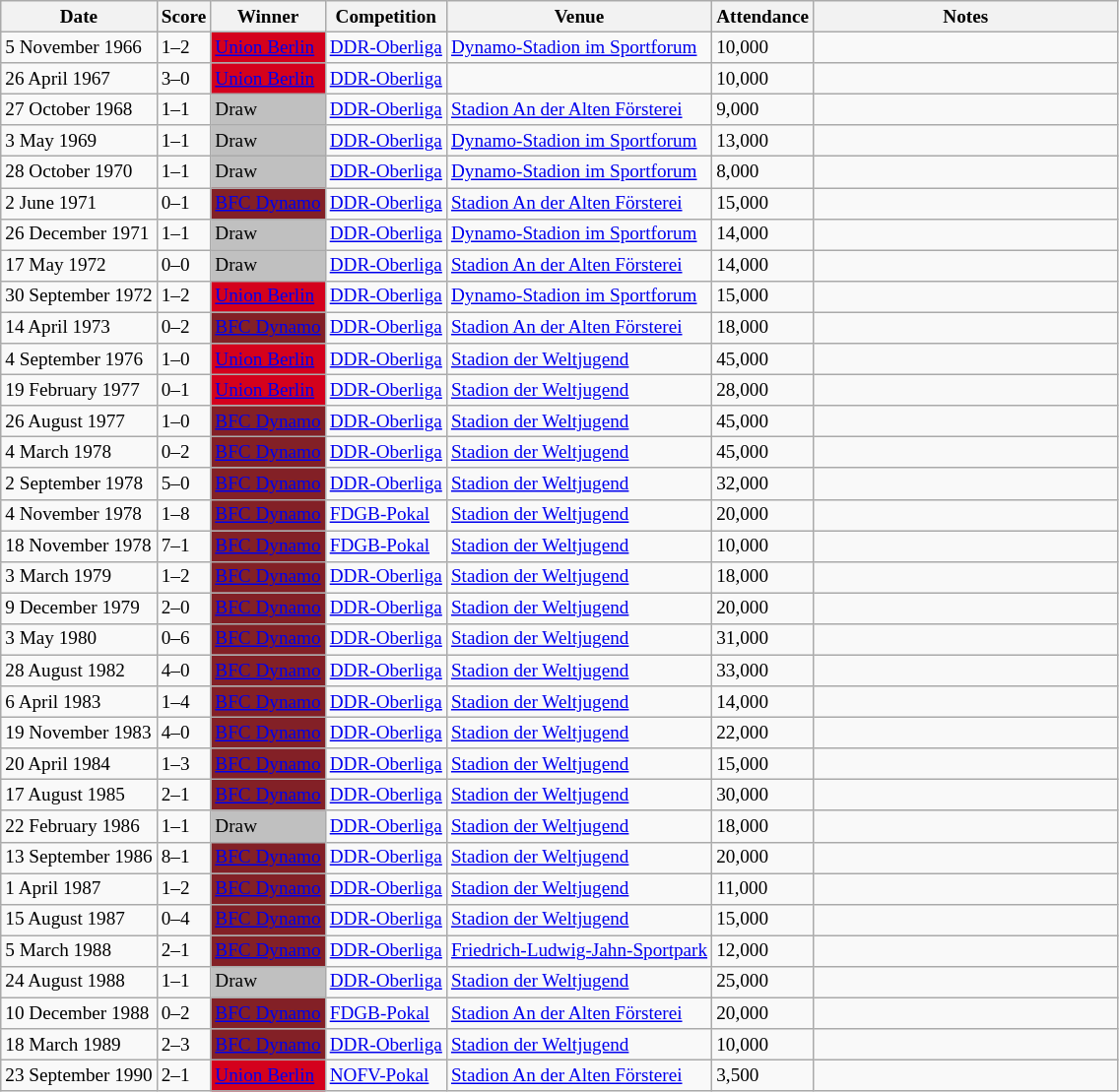<table class="wikitable sortable" style="font-size:80%">
<tr>
<th>Date</th>
<th>Score</th>
<th>Winner</th>
<th>Competition</th>
<th>Venue</th>
<th>Attendance</th>
<th class="unsortable" width=200px>Notes</th>
</tr>
<tr>
<td>5 November 1966</td>
<td>1–2</td>
<td style="background:#D4011D"><a href='#'><span>Union Berlin</span></a></td>
<td><a href='#'>DDR-Oberliga</a></td>
<td><a href='#'>Dynamo-Stadion im Sportforum</a></td>
<td>10,000</td>
<td></td>
</tr>
<tr>
<td>26 April 1967</td>
<td>3–0</td>
<td style="background:#D4011D"><a href='#'><span>Union Berlin</span></a></td>
<td><a href='#'>DDR-Oberliga</a></td>
<td></td>
<td>10,000</td>
<td></td>
</tr>
<tr>
<td>27 October 1968</td>
<td>1–1</td>
<td style="background:silver">Draw</td>
<td><a href='#'>DDR-Oberliga</a></td>
<td><a href='#'>Stadion An der Alten Försterei</a></td>
<td>9,000</td>
<td></td>
</tr>
<tr>
<td>3 May 1969</td>
<td>1–1</td>
<td style="background:silver">Draw</td>
<td><a href='#'>DDR-Oberliga</a></td>
<td><a href='#'>Dynamo-Stadion im Sportforum</a></td>
<td>13,000</td>
<td></td>
</tr>
<tr>
<td>28 October 1970</td>
<td>1–1</td>
<td style="background:silver">Draw</td>
<td><a href='#'>DDR-Oberliga</a></td>
<td><a href='#'>Dynamo-Stadion im Sportforum</a></td>
<td>8,000</td>
<td></td>
</tr>
<tr>
<td>2 June 1971</td>
<td>0–1</td>
<td style="background:#832026"><a href='#'><span>BFC Dynamo</span></a></td>
<td><a href='#'>DDR-Oberliga</a></td>
<td><a href='#'>Stadion An der Alten Försterei</a></td>
<td>15,000</td>
<td></td>
</tr>
<tr>
<td>26 December 1971</td>
<td>1–1</td>
<td style="background:silver">Draw</td>
<td><a href='#'>DDR-Oberliga</a></td>
<td><a href='#'>Dynamo-Stadion im Sportforum</a></td>
<td>14,000</td>
<td></td>
</tr>
<tr>
<td>17 May 1972</td>
<td>0–0</td>
<td style="background:silver">Draw</td>
<td><a href='#'>DDR-Oberliga</a></td>
<td><a href='#'>Stadion An der Alten Försterei</a></td>
<td>14,000</td>
<td></td>
</tr>
<tr>
<td>30 September 1972</td>
<td>1–2</td>
<td style="background:#D4011D"><a href='#'><span>Union Berlin</span></a></td>
<td><a href='#'>DDR-Oberliga</a></td>
<td><a href='#'>Dynamo-Stadion im Sportforum</a></td>
<td>15,000</td>
<td></td>
</tr>
<tr>
<td>14 April 1973</td>
<td>0–2</td>
<td style="background:#832026"><a href='#'><span>BFC Dynamo</span></a></td>
<td><a href='#'>DDR-Oberliga</a></td>
<td><a href='#'>Stadion An der Alten Försterei</a></td>
<td>18,000</td>
<td></td>
</tr>
<tr>
<td>4 September 1976</td>
<td>1–0</td>
<td style="background:#D4011D"><a href='#'><span>Union Berlin</span></a></td>
<td><a href='#'>DDR-Oberliga</a></td>
<td><a href='#'>Stadion der Weltjugend</a></td>
<td>45,000</td>
<td></td>
</tr>
<tr>
<td>19 February 1977</td>
<td>0–1</td>
<td style="background:#D4011D"><a href='#'><span>Union Berlin</span></a></td>
<td><a href='#'>DDR-Oberliga</a></td>
<td><a href='#'>Stadion der Weltjugend</a></td>
<td>28,000</td>
<td></td>
</tr>
<tr>
<td>26 August 1977</td>
<td>1–0</td>
<td style="background:#832026"><a href='#'><span>BFC Dynamo</span></a></td>
<td><a href='#'>DDR-Oberliga</a></td>
<td><a href='#'>Stadion der Weltjugend</a></td>
<td>45,000</td>
<td></td>
</tr>
<tr>
<td>4 March 1978</td>
<td>0–2</td>
<td style="background:#832026"><a href='#'><span>BFC Dynamo</span></a></td>
<td><a href='#'>DDR-Oberliga</a></td>
<td><a href='#'>Stadion der Weltjugend</a></td>
<td>45,000</td>
<td></td>
</tr>
<tr>
<td>2 September 1978</td>
<td>5–0</td>
<td style="background:#832026"><a href='#'><span>BFC Dynamo</span></a></td>
<td><a href='#'>DDR-Oberliga</a></td>
<td><a href='#'>Stadion der Weltjugend</a></td>
<td>32,000</td>
<td></td>
</tr>
<tr>
<td>4 November 1978</td>
<td>1–8</td>
<td style="background:#832026"><a href='#'><span>BFC Dynamo</span></a></td>
<td><a href='#'>FDGB-Pokal</a></td>
<td><a href='#'>Stadion der Weltjugend</a></td>
<td>20,000</td>
<td></td>
</tr>
<tr>
<td>18 November 1978</td>
<td>7–1</td>
<td style="background:#832026"><a href='#'><span>BFC Dynamo</span></a></td>
<td><a href='#'>FDGB-Pokal</a></td>
<td><a href='#'>Stadion der Weltjugend</a></td>
<td>10,000</td>
<td></td>
</tr>
<tr>
<td>3 March 1979</td>
<td>1–2</td>
<td style="background:#832026"><a href='#'><span>BFC Dynamo</span></a></td>
<td><a href='#'>DDR-Oberliga</a></td>
<td><a href='#'>Stadion der Weltjugend</a></td>
<td>18,000</td>
<td></td>
</tr>
<tr>
<td>9 December 1979</td>
<td>2–0</td>
<td style="background:#832026"><a href='#'><span>BFC Dynamo</span></a></td>
<td><a href='#'>DDR-Oberliga</a></td>
<td><a href='#'>Stadion der Weltjugend</a></td>
<td>20,000</td>
<td></td>
</tr>
<tr>
<td>3 May 1980</td>
<td>0–6</td>
<td style="background:#832026"><a href='#'><span>BFC Dynamo</span></a></td>
<td><a href='#'>DDR-Oberliga</a></td>
<td><a href='#'>Stadion der Weltjugend</a></td>
<td>31,000</td>
<td></td>
</tr>
<tr>
<td>28 August 1982</td>
<td>4–0</td>
<td style="background:#832026"><a href='#'><span>BFC Dynamo</span></a></td>
<td><a href='#'>DDR-Oberliga</a></td>
<td><a href='#'>Stadion der Weltjugend</a></td>
<td>33,000</td>
<td></td>
</tr>
<tr>
<td>6 April 1983</td>
<td>1–4</td>
<td style="background:#832026"><a href='#'><span>BFC Dynamo</span></a></td>
<td><a href='#'>DDR-Oberliga</a></td>
<td><a href='#'>Stadion der Weltjugend</a></td>
<td>14,000</td>
<td></td>
</tr>
<tr>
<td>19 November 1983</td>
<td>4–0</td>
<td style="background:#832026"><a href='#'><span>BFC Dynamo</span></a></td>
<td><a href='#'>DDR-Oberliga</a></td>
<td><a href='#'>Stadion der Weltjugend</a></td>
<td>22,000</td>
<td></td>
</tr>
<tr>
<td>20 April 1984</td>
<td>1–3</td>
<td style="background:#832026"><a href='#'><span>BFC Dynamo</span></a></td>
<td><a href='#'>DDR-Oberliga</a></td>
<td><a href='#'>Stadion der Weltjugend</a></td>
<td>15,000</td>
<td></td>
</tr>
<tr>
<td>17 August 1985</td>
<td>2–1</td>
<td style="background:#832026"><a href='#'><span>BFC Dynamo</span></a></td>
<td><a href='#'>DDR-Oberliga</a></td>
<td><a href='#'>Stadion der Weltjugend</a></td>
<td>30,000</td>
<td></td>
</tr>
<tr>
<td>22 February 1986</td>
<td>1–1</td>
<td style="background:silver">Draw</td>
<td><a href='#'>DDR-Oberliga</a></td>
<td><a href='#'>Stadion der Weltjugend</a></td>
<td>18,000</td>
<td></td>
</tr>
<tr>
<td>13 September 1986</td>
<td>8–1</td>
<td style="background:#832026"><a href='#'><span>BFC Dynamo</span></a></td>
<td><a href='#'>DDR-Oberliga</a></td>
<td><a href='#'>Stadion der Weltjugend</a></td>
<td>20,000</td>
<td></td>
</tr>
<tr>
<td>1 April 1987</td>
<td>1–2</td>
<td style="background:#832026"><a href='#'><span>BFC Dynamo</span></a></td>
<td><a href='#'>DDR-Oberliga</a></td>
<td><a href='#'>Stadion der Weltjugend</a></td>
<td>11,000</td>
<td></td>
</tr>
<tr>
<td>15 August 1987</td>
<td>0–4</td>
<td style="background:#832026"><a href='#'><span>BFC Dynamo</span></a></td>
<td><a href='#'>DDR-Oberliga</a></td>
<td><a href='#'>Stadion der Weltjugend</a></td>
<td>15,000</td>
<td></td>
</tr>
<tr>
<td>5 March 1988</td>
<td>2–1</td>
<td style="background:#832026"><a href='#'><span>BFC Dynamo</span></a></td>
<td><a href='#'>DDR-Oberliga</a></td>
<td><a href='#'>Friedrich-Ludwig-Jahn-Sportpark</a></td>
<td>12,000</td>
<td></td>
</tr>
<tr>
<td>24 August 1988</td>
<td>1–1</td>
<td style="background:silver">Draw</td>
<td><a href='#'>DDR-Oberliga</a></td>
<td><a href='#'>Stadion der Weltjugend</a></td>
<td>25,000</td>
<td></td>
</tr>
<tr>
<td>10 December 1988</td>
<td>0–2</td>
<td style="background:#832026"><a href='#'><span>BFC Dynamo</span></a></td>
<td><a href='#'>FDGB-Pokal</a></td>
<td><a href='#'>Stadion An der Alten Försterei</a></td>
<td>20,000</td>
<td></td>
</tr>
<tr>
<td>18 March 1989</td>
<td>2–3</td>
<td style="background:#832026"><a href='#'><span>BFC Dynamo</span></a></td>
<td><a href='#'>DDR-Oberliga</a></td>
<td><a href='#'>Stadion der Weltjugend</a></td>
<td>10,000</td>
<td></td>
</tr>
<tr>
<td>23 September 1990</td>
<td>2–1</td>
<td style="background:#D4011D"><a href='#'><span>Union Berlin</span></a></td>
<td><a href='#'>NOFV-Pokal</a></td>
<td><a href='#'>Stadion An der Alten Försterei</a></td>
<td>3,500</td>
<td></td>
</tr>
</table>
